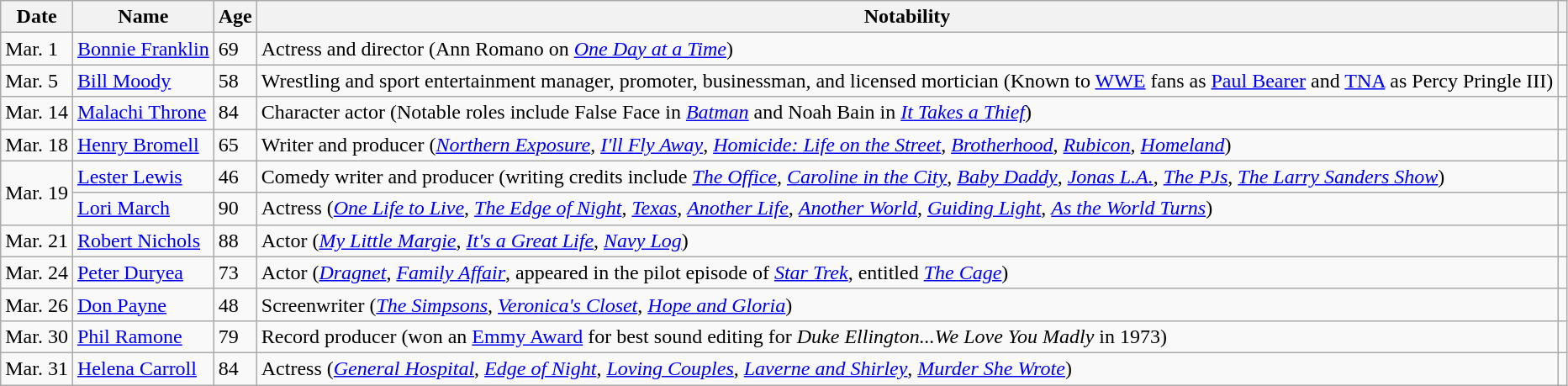<table class="wikitable sortable">
<tr ">
<th>Date</th>
<th>Name</th>
<th>Age</th>
<th>Notability</th>
<th class="unsortable"></th>
</tr>
<tr>
<td>Mar. 1</td>
<td><a href='#'>Bonnie Franklin</a></td>
<td>69</td>
<td>Actress and director (Ann Romano on <em><a href='#'>One Day at a Time</a></em>)</td>
<td></td>
</tr>
<tr>
<td>Mar. 5</td>
<td><a href='#'>Bill Moody</a></td>
<td>58</td>
<td>Wrestling and sport entertainment manager, promoter, businessman, and licensed mortician (Known to <a href='#'>WWE</a> fans as <a href='#'>Paul Bearer</a> and <a href='#'>TNA</a> as Percy Pringle III)</td>
<td></td>
</tr>
<tr>
<td>Mar. 14</td>
<td><a href='#'>Malachi Throne</a></td>
<td>84</td>
<td>Character actor (Notable roles include False Face in <em><a href='#'>Batman</a></em> and Noah Bain in <em><a href='#'>It Takes a Thief</a></em>)</td>
<td></td>
</tr>
<tr>
<td>Mar. 18</td>
<td><a href='#'>Henry Bromell</a></td>
<td>65</td>
<td>Writer and producer (<em><a href='#'>Northern Exposure</a></em>, <em><a href='#'>I'll Fly Away</a></em>, <em><a href='#'>Homicide: Life on the Street</a></em>, <em><a href='#'>Brotherhood</a></em>, <em><a href='#'>Rubicon</a></em>, <em><a href='#'>Homeland</a></em>)</td>
<td></td>
</tr>
<tr>
<td rowspan="2">Mar. 19</td>
<td><a href='#'>Lester Lewis</a></td>
<td>46</td>
<td>Comedy writer and producer (writing credits include <em><a href='#'>The Office</a></em>, <em><a href='#'>Caroline in the City</a></em>, <em><a href='#'>Baby Daddy</a></em>, <em><a href='#'>Jonas L.A.</a></em>, <em><a href='#'>The PJs</a></em>, <em><a href='#'>The Larry Sanders Show</a></em>)</td>
<td></td>
</tr>
<tr>
<td><a href='#'>Lori March</a></td>
<td>90</td>
<td>Actress (<em><a href='#'>One Life to Live</a></em>, <em><a href='#'>The Edge of Night</a></em>, <em><a href='#'>Texas</a></em>, <em><a href='#'>Another Life</a></em>, <em><a href='#'>Another World</a></em>, <em><a href='#'>Guiding Light</a></em>, <em><a href='#'>As the World Turns</a></em>)</td>
<td></td>
</tr>
<tr>
<td>Mar. 21</td>
<td><a href='#'>Robert Nichols</a></td>
<td>88</td>
<td>Actor (<em><a href='#'>My Little Margie</a></em>, <em><a href='#'>It's a Great Life</a></em>, <em><a href='#'>Navy Log</a></em>)</td>
<td></td>
</tr>
<tr>
<td>Mar. 24</td>
<td><a href='#'>Peter Duryea</a></td>
<td>73</td>
<td>Actor (<em><a href='#'>Dragnet</a></em>, <em><a href='#'>Family Affair</a></em>, appeared in the pilot episode of <em><a href='#'>Star Trek</a></em>, entitled <em><a href='#'>The Cage</a></em>)</td>
<td></td>
</tr>
<tr>
<td>Mar. 26</td>
<td><a href='#'>Don Payne</a></td>
<td>48</td>
<td>Screenwriter (<em><a href='#'>The Simpsons</a></em>, <em><a href='#'>Veronica's Closet</a></em>, <em><a href='#'>Hope and Gloria</a></em>)</td>
<td></td>
</tr>
<tr>
<td>Mar. 30</td>
<td><a href='#'>Phil Ramone</a></td>
<td>79</td>
<td>Record producer (won an <a href='#'>Emmy Award</a> for best sound editing for <em>Duke Ellington...We Love You Madly</em> in 1973)</td>
<td></td>
</tr>
<tr>
<td>Mar. 31</td>
<td><a href='#'>Helena Carroll</a></td>
<td>84</td>
<td>Actress (<em><a href='#'>General Hospital</a></em>, <em><a href='#'>Edge of Night</a></em>, <em><a href='#'>Loving Couples</a></em>, <em><a href='#'>Laverne and Shirley</a></em>, <em><a href='#'>Murder She Wrote</a></em>)</td>
<td></td>
</tr>
</table>
